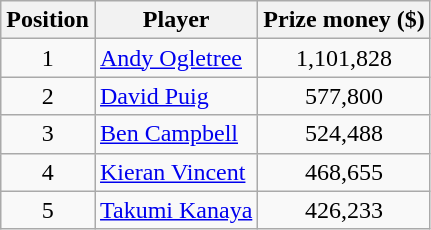<table class="wikitable">
<tr>
<th>Position</th>
<th>Player</th>
<th>Prize money ($)</th>
</tr>
<tr>
<td align=center>1</td>
<td> <a href='#'>Andy Ogletree</a></td>
<td align=center>1,101,828</td>
</tr>
<tr>
<td align=center>2</td>
<td> <a href='#'>David Puig</a></td>
<td align=center>577,800</td>
</tr>
<tr>
<td align=center>3</td>
<td> <a href='#'>Ben Campbell</a></td>
<td align=center>524,488</td>
</tr>
<tr>
<td align=center>4</td>
<td> <a href='#'>Kieran Vincent</a></td>
<td align=center>468,655</td>
</tr>
<tr>
<td align=center>5</td>
<td> <a href='#'>Takumi Kanaya</a></td>
<td align=center>426,233</td>
</tr>
</table>
